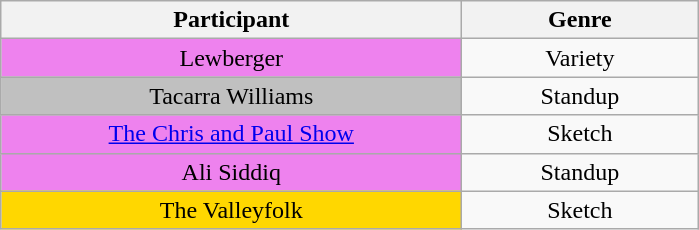<table class="wikitable" style="text-align:center;">
<tr>
<th scope="col" style="width: 300px;">Participant</th>
<th scope="col" style="width: 150px;">Genre</th>
</tr>
<tr>
<td bgcolor=violet>Lewberger</td>
<td>Variety</td>
</tr>
<tr>
<td bgcolor=silver>Tacarra Williams</td>
<td>Standup</td>
</tr>
<tr>
<td bgcolor=violet><a href='#'>The Chris and Paul Show</a></td>
<td>Sketch</td>
</tr>
<tr>
<td bgcolor=violet>Ali Siddiq</td>
<td>Standup</td>
</tr>
<tr>
<td bgcolor=gold>The Valleyfolk</td>
<td>Sketch</td>
</tr>
</table>
